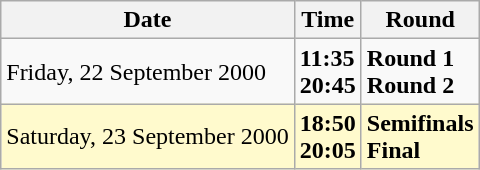<table class="wikitable">
<tr>
<th>Date</th>
<th>Time</th>
<th>Round</th>
</tr>
<tr>
<td>Friday, 22 September 2000</td>
<td><strong>11:35</strong><br><strong>20:45</strong></td>
<td><strong>Round 1</strong><br><strong>Round 2</strong></td>
</tr>
<tr style=background:lemonchiffon>
<td>Saturday, 23 September 2000</td>
<td><strong>18:50</strong><br><strong>20:05</strong></td>
<td><strong>Semifinals</strong><br><strong>Final</strong></td>
</tr>
</table>
